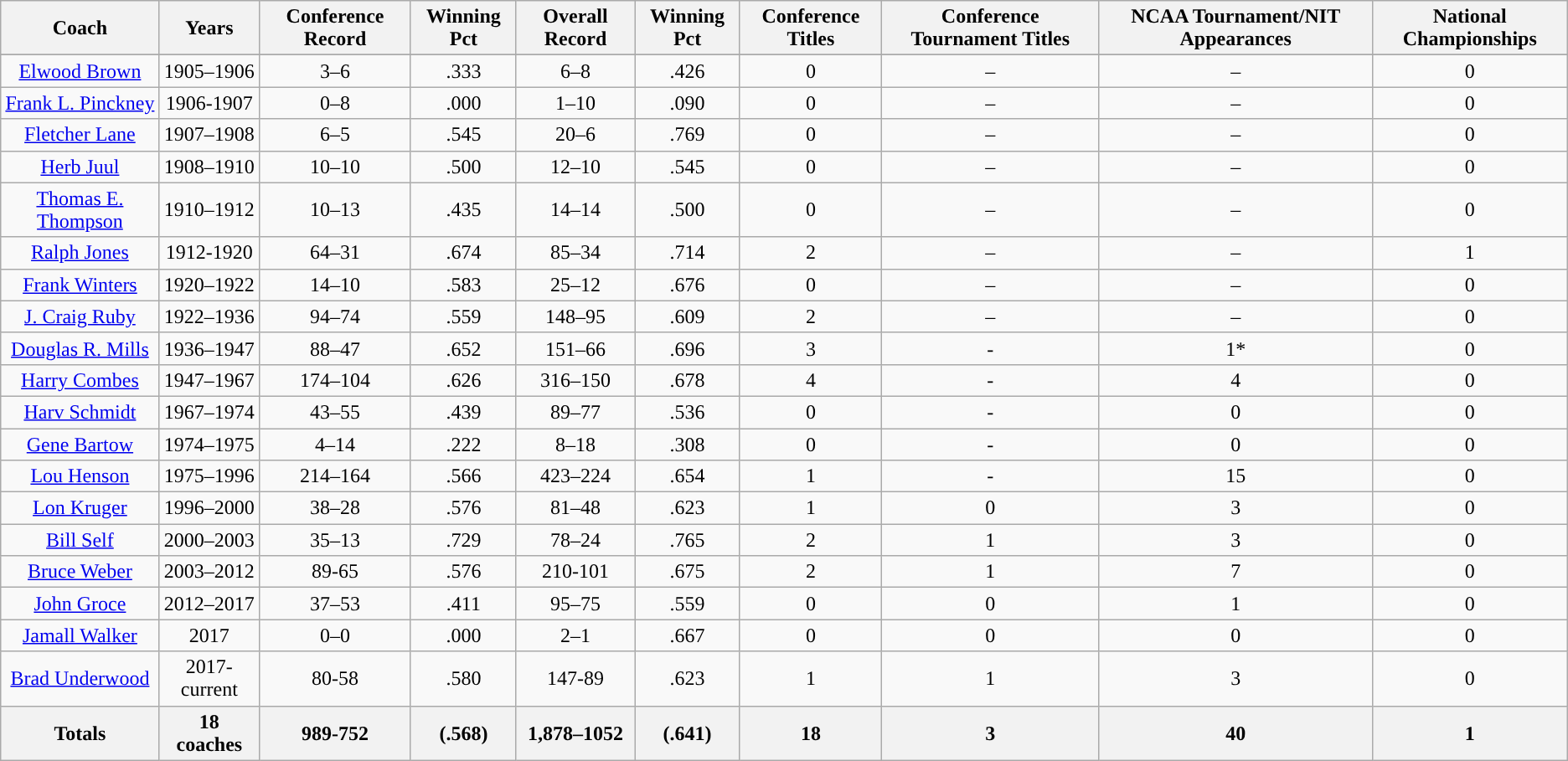<table class="wikitable" style="text-align:center">
<tr>
<th>Coach</th>
<th>Years</th>
<th>Conference Record</th>
<th>Winning Pct</th>
<th>Overall Record</th>
<th>Winning Pct</th>
<th>Conference Titles</th>
<th>Conference Tournament Titles</th>
<th>NCAA Tournament/NIT Appearances</th>
<th>National Championships</th>
</tr>
<tr align="center">
</tr>
<tr>
<td><a href='#'>Elwood Brown</a></td>
<td>1905–1906</td>
<td>3–6</td>
<td>.333</td>
<td>6–8</td>
<td>.426</td>
<td>0</td>
<td>–</td>
<td>–</td>
<td>0</td>
</tr>
<tr>
<td><a href='#'>Frank L. Pinckney</a></td>
<td>1906-1907</td>
<td>0–8</td>
<td>.000</td>
<td>1–10</td>
<td>.090</td>
<td>0</td>
<td>–</td>
<td>–</td>
<td>0</td>
</tr>
<tr>
<td><a href='#'>Fletcher Lane</a></td>
<td>1907–1908</td>
<td>6–5</td>
<td>.545</td>
<td>20–6</td>
<td>.769</td>
<td>0</td>
<td>–</td>
<td>–</td>
<td>0</td>
</tr>
<tr>
<td><a href='#'>Herb Juul</a></td>
<td>1908–1910</td>
<td>10–10</td>
<td>.500</td>
<td>12–10</td>
<td>.545</td>
<td>0</td>
<td>–</td>
<td>–</td>
<td>0</td>
</tr>
<tr>
<td><a href='#'>Thomas E. Thompson</a></td>
<td>1910–1912</td>
<td>10–13</td>
<td>.435</td>
<td>14–14</td>
<td>.500</td>
<td>0</td>
<td>–</td>
<td>–</td>
<td>0</td>
</tr>
<tr>
<td><a href='#'>Ralph Jones</a></td>
<td>1912-1920</td>
<td>64–31</td>
<td>.674</td>
<td>85–34</td>
<td>.714</td>
<td>2</td>
<td>–</td>
<td>–</td>
<td>1</td>
</tr>
<tr>
<td><a href='#'>Frank Winters</a></td>
<td>1920–1922</td>
<td>14–10</td>
<td>.583</td>
<td>25–12</td>
<td>.676</td>
<td>0</td>
<td>–</td>
<td>–</td>
<td>0</td>
</tr>
<tr>
<td><a href='#'>J. Craig Ruby</a></td>
<td>1922–1936</td>
<td>94–74</td>
<td>.559</td>
<td>148–95</td>
<td>.609</td>
<td>2</td>
<td>–</td>
<td>–</td>
<td>0</td>
</tr>
<tr>
<td><a href='#'>Douglas R. Mills</a></td>
<td>1936–1947</td>
<td>88–47</td>
<td>.652</td>
<td>151–66</td>
<td>.696</td>
<td>3</td>
<td>-</td>
<td>1*</td>
<td>0</td>
</tr>
<tr>
<td><a href='#'>Harry Combes</a></td>
<td>1947–1967</td>
<td>174–104</td>
<td>.626</td>
<td>316–150</td>
<td>.678</td>
<td>4</td>
<td>-</td>
<td>4</td>
<td>0</td>
</tr>
<tr>
<td><a href='#'>Harv Schmidt</a></td>
<td>1967–1974</td>
<td>43–55</td>
<td>.439</td>
<td>89–77</td>
<td>.536</td>
<td>0</td>
<td>-</td>
<td>0</td>
<td>0</td>
</tr>
<tr>
<td><a href='#'>Gene Bartow</a></td>
<td>1974–1975</td>
<td>4–14</td>
<td>.222</td>
<td>8–18</td>
<td>.308</td>
<td>0</td>
<td>-</td>
<td>0</td>
<td>0</td>
</tr>
<tr>
<td><a href='#'>Lou Henson</a></td>
<td>1975–1996</td>
<td>214–164</td>
<td>.566</td>
<td>423–224</td>
<td>.654</td>
<td>1</td>
<td>-</td>
<td>15</td>
<td>0</td>
</tr>
<tr>
<td><a href='#'>Lon Kruger</a></td>
<td>1996–2000</td>
<td>38–28</td>
<td>.576</td>
<td>81–48</td>
<td>.623</td>
<td>1</td>
<td>0</td>
<td>3</td>
<td>0</td>
</tr>
<tr>
<td><a href='#'>Bill Self</a></td>
<td>2000–2003</td>
<td>35–13</td>
<td>.729</td>
<td>78–24</td>
<td>.765</td>
<td>2</td>
<td>1</td>
<td>3</td>
<td>0</td>
</tr>
<tr>
<td><a href='#'>Bruce Weber</a></td>
<td>2003–2012</td>
<td>89-65</td>
<td>.576</td>
<td>210-101</td>
<td>.675</td>
<td>2</td>
<td>1</td>
<td>7</td>
<td>0</td>
</tr>
<tr>
<td><a href='#'>John Groce</a></td>
<td>2012–2017</td>
<td>37–53</td>
<td>.411</td>
<td>95–75</td>
<td>.559</td>
<td>0</td>
<td>0</td>
<td>1</td>
<td>0</td>
</tr>
<tr>
<td><a href='#'>Jamall Walker</a></td>
<td>2017</td>
<td>0–0</td>
<td>.000</td>
<td>2–1</td>
<td>.667</td>
<td>0</td>
<td>0</td>
<td>0</td>
<td>0</td>
</tr>
<tr>
<td><a href='#'>Brad Underwood</a></td>
<td>2017-current</td>
<td>80-58</td>
<td>.580</td>
<td>147-89</td>
<td>.623</td>
<td>1</td>
<td>1</td>
<td>3</td>
<td>0</td>
</tr>
<tr align=center>
<th><strong>Totals</strong></th>
<th><strong>18 coaches</strong></th>
<th><strong>989-752</strong></th>
<th><strong>(.568)</strong></th>
<th><strong>1,878–1052</strong></th>
<th><strong>(.641)</strong></th>
<th><strong>18</strong></th>
<th><strong>3</strong></th>
<th><strong>40</strong></th>
<th><strong>1</strong></th>
</tr>
</table>
